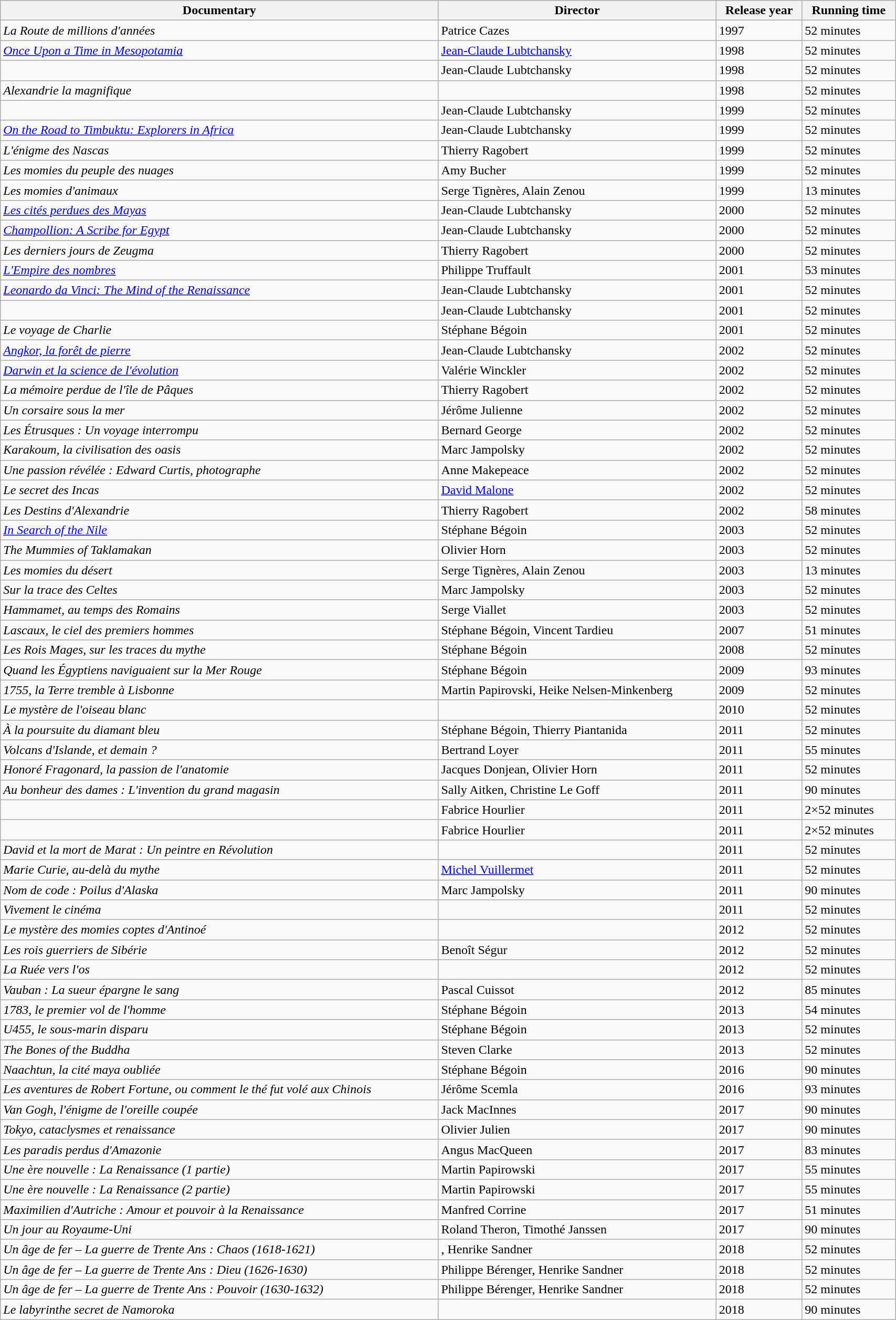<table class="wikitable" width="90%">
<tr>
<th>Documentary</th>
<th>Director</th>
<th>Release year</th>
<th>Running time</th>
</tr>
<tr>
<td><em>La Route de millions d'années</em></td>
<td>Patrice Cazes</td>
<td>1997</td>
<td>52 minutes</td>
</tr>
<tr>
<td><em><a href='#'>Once Upon a Time in Mesopotamia</a></em></td>
<td><a href='#'>Jean-Claude Lubtchansky</a></td>
<td>1998</td>
<td>52 minutes</td>
</tr>
<tr>
<td><em></em></td>
<td>Jean-Claude Lubtchansky</td>
<td>1998</td>
<td>52 minutes</td>
</tr>
<tr>
<td><em>Alexandrie la magnifique</em></td>
<td></td>
<td>1998</td>
<td>52 minutes</td>
</tr>
<tr>
<td><em></em></td>
<td>Jean-Claude Lubtchansky</td>
<td>1999</td>
<td>52 minutes</td>
</tr>
<tr>
<td><em><a href='#'>On the Road to Timbuktu: Explorers in Africa</a></em></td>
<td>Jean-Claude Lubtchansky</td>
<td>1999</td>
<td>52 minutes</td>
</tr>
<tr>
<td><em>L'énigme des Nascas</em></td>
<td>Thierry Ragobert</td>
<td>1999</td>
<td>52 minutes</td>
</tr>
<tr>
<td><em>Les momies du peuple des nuages</em></td>
<td>Amy Bucher</td>
<td>1999</td>
<td>52 minutes</td>
</tr>
<tr>
<td><em>Les momies d'animaux</em></td>
<td>Serge Tignères, Alain Zenou</td>
<td>1999</td>
<td>13 minutes</td>
</tr>
<tr>
<td><em><a href='#'>Les cités perdues des Mayas</a></em></td>
<td>Jean-Claude Lubtchansky</td>
<td>2000</td>
<td>52 minutes</td>
</tr>
<tr>
<td><em><a href='#'>Champollion: A Scribe for Egypt</a></em></td>
<td>Jean-Claude Lubtchansky</td>
<td>2000</td>
<td>52 minutes</td>
</tr>
<tr>
<td><em>Les derniers jours de Zeugma</em></td>
<td>Thierry Ragobert</td>
<td>2000</td>
<td>52 minutes</td>
</tr>
<tr>
<td><em><a href='#'>L'Empire des nombres</a></em></td>
<td>Philippe Truffault</td>
<td>2001</td>
<td>53 minutes</td>
</tr>
<tr>
<td><em><a href='#'>Leonardo da Vinci: The Mind of the Renaissance</a></em></td>
<td>Jean-Claude Lubtchansky</td>
<td>2001</td>
<td>52 minutes</td>
</tr>
<tr>
<td><em></em></td>
<td>Jean-Claude Lubtchansky</td>
<td>2001</td>
<td>52 minutes</td>
</tr>
<tr>
<td><em>Le voyage de Charlie</em></td>
<td>Stéphane Bégoin</td>
<td>2001</td>
<td>52 minutes</td>
</tr>
<tr>
<td><em><a href='#'>Angkor, la forêt de pierre</a></em></td>
<td>Jean-Claude Lubtchansky</td>
<td>2002</td>
<td>52 minutes</td>
</tr>
<tr>
<td><em><a href='#'>Darwin et la science de l'évolution</a></em></td>
<td>Valérie Winckler</td>
<td>2002</td>
<td>52 minutes</td>
</tr>
<tr>
<td><em>La mémoire perdue de l'île de Pâques</em></td>
<td>Thierry Ragobert</td>
<td>2002</td>
<td>52 minutes</td>
</tr>
<tr>
<td><em>Un corsaire sous la mer</em></td>
<td>Jérôme Julienne</td>
<td>2002</td>
<td>52 minutes</td>
</tr>
<tr>
<td><em>Les Étrusques : Un voyage interrompu</em></td>
<td>Bernard George</td>
<td>2002</td>
<td>52 minutes</td>
</tr>
<tr>
<td><em>Karakoum, la civilisation des oasis</em></td>
<td>Marc Jampolsky</td>
<td>2002</td>
<td>52 minutes</td>
</tr>
<tr>
<td><em>Une passion révélée : Edward Curtis, photographe</em></td>
<td>Anne Makepeace</td>
<td>2002</td>
<td>52 minutes</td>
</tr>
<tr>
<td><em>Le secret des Incas</em><br></td>
<td><a href='#'>David Malone</a></td>
<td>2002<br></td>
<td>52 minutes</td>
</tr>
<tr>
<td><em>Les Destins d'Alexandrie</em></td>
<td>Thierry Ragobert</td>
<td>2002</td>
<td>58 minutes</td>
</tr>
<tr>
<td><em><a href='#'>In Search of the Nile</a></em></td>
<td>Stéphane Bégoin</td>
<td>2003</td>
<td>52 minutes</td>
</tr>
<tr>
<td><em>The Mummies of Taklamakan</em></td>
<td>Olivier Horn</td>
<td>2003</td>
<td>52 minutes</td>
</tr>
<tr>
<td><em>Les momies du désert</em></td>
<td>Serge Tignères, Alain Zenou</td>
<td>2003</td>
<td>13 minutes</td>
</tr>
<tr>
<td><em>Sur la trace des Celtes</em></td>
<td>Marc Jampolsky</td>
<td>2003</td>
<td>52 minutes</td>
</tr>
<tr>
<td><em>Hammamet, au temps des Romains</em></td>
<td>Serge Viallet</td>
<td>2003</td>
<td>52 minutes</td>
</tr>
<tr>
<td><em>Lascaux, le ciel des premiers hommes</em></td>
<td>Stéphane Bégoin, Vincent Tardieu</td>
<td>2007</td>
<td>51 minutes</td>
</tr>
<tr>
<td><em>Les Rois Mages, sur les traces du mythe</em></td>
<td>Stéphane Bégoin</td>
<td>2008</td>
<td>52 minutes</td>
</tr>
<tr>
<td><em>Quand les Égyptiens naviguaient sur la Mer Rouge</em></td>
<td>Stéphane Bégoin</td>
<td>2009</td>
<td>93 minutes</td>
</tr>
<tr>
<td><em>1755, la Terre tremble à Lisbonne</em></td>
<td>Martin Papirovski, Heike Nelsen-Minkenberg</td>
<td>2009</td>
<td>52 minutes</td>
</tr>
<tr>
<td><em>Le mystère de l'oiseau blanc</em></td>
<td></td>
<td>2010</td>
<td>52 minutes</td>
</tr>
<tr>
<td><em>À la poursuite du diamant bleu</em></td>
<td>Stéphane Bégoin, Thierry Piantanida</td>
<td>2011</td>
<td>52 minutes</td>
</tr>
<tr>
<td><em>Volcans d'Islande, et demain ?</em></td>
<td>Bertrand Loyer</td>
<td>2011</td>
<td>55 minutes</td>
</tr>
<tr>
<td><em>Honoré Fragonard, la passion de l'anatomie</em></td>
<td>Jacques Donjean, Olivier Horn</td>
<td>2011</td>
<td>52 minutes</td>
</tr>
<tr>
<td><em>Au bonheur des dames : L'invention du grand magasin</em></td>
<td>Sally Aitken, Christine Le Goff</td>
<td>2011</td>
<td>90 minutes</td>
</tr>
<tr>
<td><em></em></td>
<td>Fabrice Hourlier</td>
<td>2011</td>
<td>2×52 minutes</td>
</tr>
<tr>
<td><em></em></td>
<td>Fabrice Hourlier</td>
<td>2011</td>
<td>2×52 minutes</td>
</tr>
<tr>
<td><em>David et la mort de Marat : Un peintre en Révolution</em></td>
<td></td>
<td>2011</td>
<td>52 minutes</td>
</tr>
<tr>
<td><em>Marie Curie, au-delà du mythe</em></td>
<td><a href='#'>Michel Vuillermet</a></td>
<td>2011</td>
<td>52 minutes</td>
</tr>
<tr>
<td><em>Nom de code : Poilus d'Alaska</em></td>
<td>Marc Jampolsky</td>
<td>2011</td>
<td>90 minutes</td>
</tr>
<tr>
<td><em>Vivement le cinéma</em></td>
<td></td>
<td>2011</td>
<td>52 minutes</td>
</tr>
<tr>
<td><em>Le mystère des momies coptes d'Antinoé</em></td>
<td></td>
<td>2012</td>
<td>52 minutes</td>
</tr>
<tr>
<td><em>Les rois guerriers de Sibérie</em></td>
<td>Benoît Ségur</td>
<td>2012</td>
<td>52 minutes</td>
</tr>
<tr>
<td><em>La Ruée vers l'os</em></td>
<td></td>
<td>2012</td>
<td>52 minutes</td>
</tr>
<tr>
<td><em>Vauban : La sueur épargne le sang</em></td>
<td>Pascal Cuissot</td>
<td>2012</td>
<td>85 minutes</td>
</tr>
<tr>
<td><em>1783, le premier vol de l'homme</em></td>
<td>Stéphane Bégoin</td>
<td>2013</td>
<td>54 minutes</td>
</tr>
<tr>
<td><em>U455, le sous-marin disparu</em></td>
<td>Stéphane Bégoin</td>
<td>2013</td>
<td>52 minutes</td>
</tr>
<tr>
<td><em>The Bones of the Buddha</em></td>
<td>Steven Clarke</td>
<td>2013</td>
<td>52 minutes</td>
</tr>
<tr>
<td><em>Naachtun, la cité maya oubliée</em></td>
<td>Stéphane Bégoin</td>
<td>2016</td>
<td>90 minutes</td>
</tr>
<tr>
<td><em>Les aventures de Robert Fortune, ou comment le thé fut volé aux Chinois</em></td>
<td>Jérôme Scemla</td>
<td>2016</td>
<td>93 minutes</td>
</tr>
<tr>
<td><em>Van Gogh, l'énigme de l'oreille coupée</em></td>
<td>Jack MacInnes</td>
<td>2017</td>
<td>90 minutes</td>
</tr>
<tr>
<td><em>Tokyo, cataclysmes et renaissance</em></td>
<td>Olivier Julien</td>
<td>2017</td>
<td>90 minutes</td>
</tr>
<tr>
<td><em>Les paradis perdus d'Amazonie</em></td>
<td>Angus MacQueen</td>
<td>2017</td>
<td>83 minutes</td>
</tr>
<tr>
<td><em>Une ère nouvelle : La Renaissance (1 partie)</em></td>
<td>Martin Papirowski</td>
<td>2017</td>
<td>55 minutes</td>
</tr>
<tr>
<td><em>Une ère nouvelle : La Renaissance (2 partie)</em></td>
<td>Martin Papirowski</td>
<td>2017</td>
<td>55 minutes</td>
</tr>
<tr>
<td><em>Maximilien d'Autriche : Amour et pouvoir à la Renaissance</em></td>
<td>Manfred Corrine</td>
<td>2017</td>
<td>51 minutes</td>
</tr>
<tr>
<td><em>Un jour au Royaume-Uni</em></td>
<td>Roland Theron, Timothé Janssen</td>
<td>2017</td>
<td>90 minutes</td>
</tr>
<tr>
<td><em>Un âge de fer – La guerre de Trente Ans : Chaos (1618-1621)</em></td>
<td>, Henrike Sandner</td>
<td>2018</td>
<td>52 minutes</td>
</tr>
<tr>
<td><em>Un âge de fer – La guerre de Trente Ans : Dieu (1626-1630)</em></td>
<td>Philippe Bérenger, Henrike Sandner</td>
<td>2018</td>
<td>52 minutes</td>
</tr>
<tr>
<td><em>Un âge de fer – La guerre de Trente Ans : Pouvoir (1630-1632)</em></td>
<td>Philippe Bérenger, Henrike Sandner</td>
<td>2018</td>
<td>52 minutes</td>
</tr>
<tr>
<td><em>Le labyrinthe secret de Namoroka</em></td>
<td></td>
<td>2018</td>
<td>90 minutes</td>
</tr>
</table>
